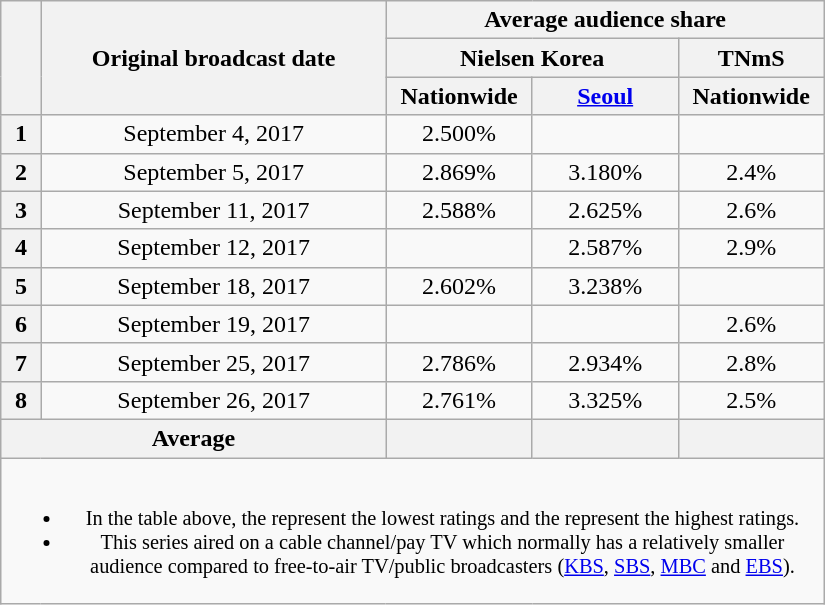<table class="wikitable" style="text-align:center; width:550px">
<tr>
<th rowspan="3"></th>
<th rowspan="3">Original broadcast date</th>
<th colspan="4">Average audience share</th>
</tr>
<tr>
<th colspan="2">Nielsen Korea</th>
<th>TNmS</th>
</tr>
<tr>
<th width="90">Nationwide</th>
<th width="90"><a href='#'>Seoul</a></th>
<th width="90">Nationwide</th>
</tr>
<tr>
<th>1</th>
<td>September 4, 2017</td>
<td>2.500%</td>
<td></td>
<td></td>
</tr>
<tr>
<th>2</th>
<td>September 5, 2017</td>
<td>2.869%</td>
<td>3.180%</td>
<td>2.4%</td>
</tr>
<tr>
<th>3</th>
<td>September 11, 2017</td>
<td>2.588%</td>
<td>2.625%</td>
<td>2.6%</td>
</tr>
<tr>
<th>4</th>
<td>September 12, 2017</td>
<td></td>
<td>2.587%</td>
<td>2.9%</td>
</tr>
<tr>
<th>5</th>
<td>September 18, 2017</td>
<td>2.602%</td>
<td>3.238%</td>
<td></td>
</tr>
<tr>
<th>6</th>
<td>September 19, 2017</td>
<td></td>
<td></td>
<td>2.6%</td>
</tr>
<tr>
<th>7</th>
<td>September 25, 2017</td>
<td>2.786%</td>
<td>2.934%</td>
<td>2.8%</td>
</tr>
<tr>
<th>8</th>
<td>September 26, 2017</td>
<td>2.761%</td>
<td>3.325%</td>
<td>2.5%</td>
</tr>
<tr>
<th colspan="2">Average</th>
<th></th>
<th></th>
<th></th>
</tr>
<tr>
<td colspan="5" style="font-size:85%"><br><ul><li>In the table above, the <strong></strong> represent the lowest ratings and the <strong></strong> represent the highest ratings.</li><li>This series aired on a cable channel/pay TV which normally has a relatively smaller audience compared to free-to-air TV/public broadcasters (<a href='#'>KBS</a>, <a href='#'>SBS</a>, <a href='#'>MBC</a> and <a href='#'>EBS</a>).</li></ul></td>
</tr>
</table>
